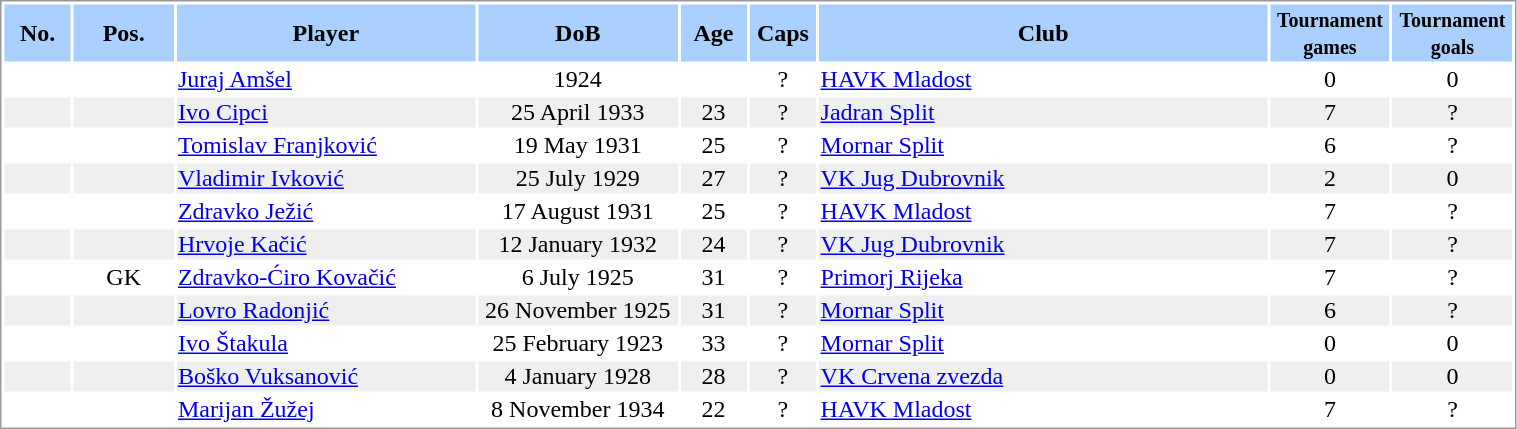<table border="0" width="80%" style="border: 1px solid #999; background-color:#FFFFFF; text-align:center">
<tr align="center" bgcolor="#AAD0FF">
<th width=4%>No.</th>
<th width=6%>Pos.</th>
<th width=18%>Player</th>
<th width=12%>DoB</th>
<th width=4%>Age</th>
<th width=4%>Caps</th>
<th width=27%>Club</th>
<th width=6%><small>Tournament<br>games</small></th>
<th width=6%><small>Tournament<br>goals</small></th>
</tr>
<tr>
<td></td>
<td></td>
<td align="left"><a href='#'>Juraj Amšel</a></td>
<td>1924</td>
<td></td>
<td>?</td>
<td align="left"> <a href='#'>HAVK Mladost</a></td>
<td>0</td>
<td>0</td>
</tr>
<tr bgcolor="#EFEFEF">
<td></td>
<td></td>
<td align="left"><a href='#'>Ivo Cipci</a></td>
<td>25 April 1933</td>
<td>23</td>
<td>?</td>
<td align="left"> <a href='#'>Jadran Split</a></td>
<td>7</td>
<td>?</td>
</tr>
<tr>
<td></td>
<td></td>
<td align="left"><a href='#'>Tomislav Franjković</a></td>
<td>19 May 1931</td>
<td>25</td>
<td>?</td>
<td align="left"> <a href='#'>Mornar Split</a></td>
<td>6</td>
<td>?</td>
</tr>
<tr bgcolor="#EFEFEF">
<td></td>
<td></td>
<td align="left"><a href='#'>Vladimir Ivković</a></td>
<td>25 July 1929</td>
<td>27</td>
<td>?</td>
<td align="left"> <a href='#'>VK Jug Dubrovnik</a></td>
<td>2</td>
<td>0</td>
</tr>
<tr>
<td></td>
<td></td>
<td align="left"><a href='#'>Zdravko Ježić</a></td>
<td>17 August 1931</td>
<td>25</td>
<td>?</td>
<td align="left"> <a href='#'>HAVK Mladost</a></td>
<td>7</td>
<td>?</td>
</tr>
<tr bgcolor="#EFEFEF">
<td></td>
<td></td>
<td align="left"><a href='#'>Hrvoje Kačić</a></td>
<td>12 January 1932</td>
<td>24</td>
<td>?</td>
<td align="left"> <a href='#'>VK Jug Dubrovnik</a></td>
<td>7</td>
<td>?</td>
</tr>
<tr>
<td></td>
<td>GK</td>
<td align="left"><a href='#'>Zdravko-Ćiro Kovačić</a></td>
<td>6 July 1925</td>
<td>31</td>
<td>?</td>
<td align="left"> <a href='#'>Primorj Rijeka</a></td>
<td>7</td>
<td>?</td>
</tr>
<tr bgcolor="#EFEFEF">
<td></td>
<td></td>
<td align="left"><a href='#'>Lovro Radonjić</a></td>
<td>26 November 1925</td>
<td>31</td>
<td>?</td>
<td align="left"> <a href='#'>Mornar Split</a></td>
<td>6</td>
<td>?</td>
</tr>
<tr>
<td></td>
<td></td>
<td align="left"><a href='#'>Ivo Štakula</a></td>
<td>25 February 1923</td>
<td>33</td>
<td>?</td>
<td align="left"> <a href='#'>Mornar Split</a></td>
<td>0</td>
<td>0</td>
</tr>
<tr bgcolor="#EFEFEF">
<td></td>
<td></td>
<td align="left"><a href='#'>Boško Vuksanović</a></td>
<td>4 January 1928</td>
<td>28</td>
<td>?</td>
<td align="left"> <a href='#'>VK Crvena zvezda</a></td>
<td>0</td>
<td>0</td>
</tr>
<tr>
<td></td>
<td></td>
<td align="left"><a href='#'>Marijan Žužej</a></td>
<td>8 November 1934</td>
<td>22</td>
<td>?</td>
<td align="left"> <a href='#'>HAVK Mladost</a></td>
<td>7</td>
<td>?</td>
</tr>
</table>
